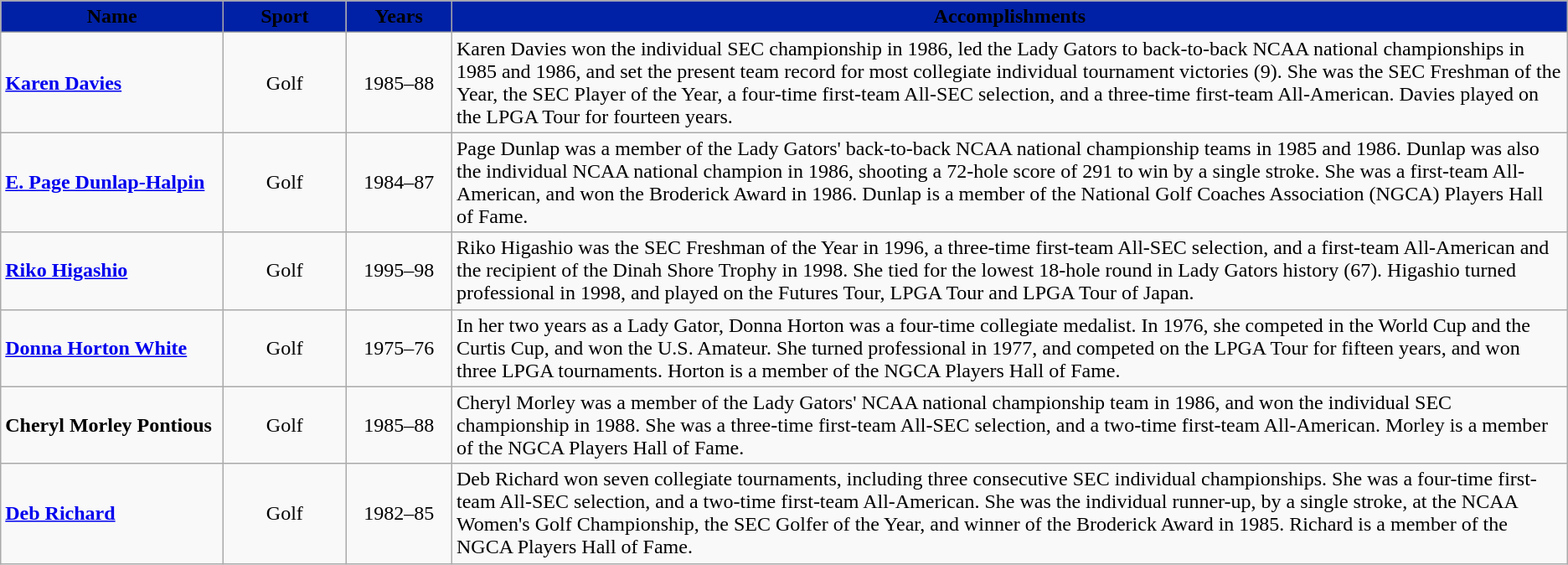<table class="wikitable">
<tr>
<th width=170 style="background:#0021A5;"><span> Name</span></th>
<th width=90 style="background:#0021A5;"><span> Sport</span></th>
<th width=77 style="background:#0021A5;"><span> Years</span></th>
<th style="background:#0021A5;"><span> Accomplishments</span></th>
</tr>
<tr>
<td><strong><a href='#'>Karen Davies</a></strong></td>
<td align=center>Golf</td>
<td align=center>1985–88</td>
<td>Karen Davies won the individual SEC championship in 1986, led the Lady Gators to back-to-back NCAA national championships in 1985 and 1986, and set the present team record for most collegiate individual tournament victories (9). She was the SEC Freshman of the Year, the SEC Player of the Year, a four-time first-team All-SEC selection, and a three-time first-team All-American. Davies played on the LPGA Tour for fourteen years.</td>
</tr>
<tr>
<td><strong><a href='#'>E. Page Dunlap-Halpin</a></strong></td>
<td align=center>Golf</td>
<td align=center>1984–87</td>
<td>Page Dunlap was a member of the Lady Gators' back-to-back NCAA national championship teams in 1985 and 1986. Dunlap was also the individual NCAA national champion in 1986, shooting a 72-hole score of 291 to win by a single stroke. She was a first-team All-American, and won the Broderick Award in 1986. Dunlap is a member of the National Golf Coaches Association (NGCA) Players Hall of Fame.</td>
</tr>
<tr>
<td><strong><a href='#'>Riko Higashio</a></strong></td>
<td align=center>Golf</td>
<td align=center>1995–98</td>
<td>Riko Higashio was the SEC Freshman of the Year in 1996, a three-time first-team All-SEC selection, and a first-team All-American and the recipient of the Dinah Shore Trophy in 1998. She tied for the lowest 18-hole round in Lady Gators history (67). Higashio turned professional in 1998, and played on the Futures Tour, LPGA Tour and LPGA Tour of Japan.</td>
</tr>
<tr>
<td><strong><a href='#'>Donna Horton White</a></strong></td>
<td align=center>Golf</td>
<td align=center>1975–76</td>
<td>In her two years as a Lady Gator, Donna Horton was a four-time collegiate medalist. In 1976, she competed in the World Cup and the Curtis Cup, and won the U.S. Amateur. She turned professional in 1977, and competed on the LPGA Tour for fifteen years, and won three LPGA tournaments. Horton is a member of the NGCA Players Hall of Fame.</td>
</tr>
<tr>
<td><strong>Cheryl Morley Pontious</strong></td>
<td align=center>Golf</td>
<td align=center>1985–88</td>
<td>Cheryl Morley was a member of the Lady Gators' NCAA national championship team in 1986, and won the individual SEC championship in 1988. She was a three-time first-team All-SEC selection, and a two-time first-team All-American. Morley is a member of the NGCA Players Hall of Fame.</td>
</tr>
<tr>
<td><strong><a href='#'>Deb Richard</a></strong></td>
<td align=center>Golf</td>
<td align=center>1982–85</td>
<td>Deb Richard won seven collegiate tournaments, including three consecutive SEC individual championships. She was a four-time first-team All-SEC selection, and a two-time first-team All-American. She was the individual runner-up, by a single stroke, at the NCAA Women's Golf Championship, the SEC Golfer of the Year, and winner of the Broderick Award in 1985. Richard is a member of the NGCA Players Hall of Fame.</td>
</tr>
</table>
